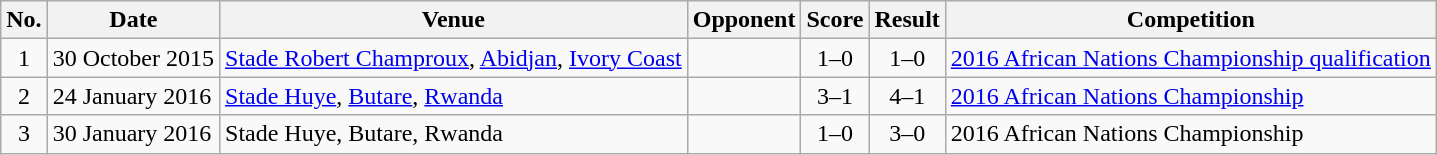<table class="wikitable sortable">
<tr>
<th scope="col">No.</th>
<th scope="col">Date</th>
<th scope="col">Venue</th>
<th scope="col">Opponent</th>
<th scope="col">Score</th>
<th scope="col">Result</th>
<th scope="col">Competition</th>
</tr>
<tr>
<td align="center">1</td>
<td>30 October 2015</td>
<td><a href='#'>Stade Robert Champroux</a>, <a href='#'>Abidjan</a>, <a href='#'>Ivory Coast</a></td>
<td></td>
<td align="center">1–0</td>
<td align="center">1–0</td>
<td><a href='#'>2016 African Nations Championship qualification</a></td>
</tr>
<tr>
<td align="center">2</td>
<td>24 January 2016</td>
<td><a href='#'>Stade Huye</a>, <a href='#'>Butare</a>, <a href='#'>Rwanda</a></td>
<td></td>
<td align="center">3–1</td>
<td align="center">4–1</td>
<td><a href='#'>2016 African Nations Championship</a></td>
</tr>
<tr>
<td align="center">3</td>
<td>30 January 2016</td>
<td>Stade Huye, Butare, Rwanda</td>
<td></td>
<td align="center">1–0</td>
<td align="center">3–0 </td>
<td>2016 African Nations Championship</td>
</tr>
</table>
